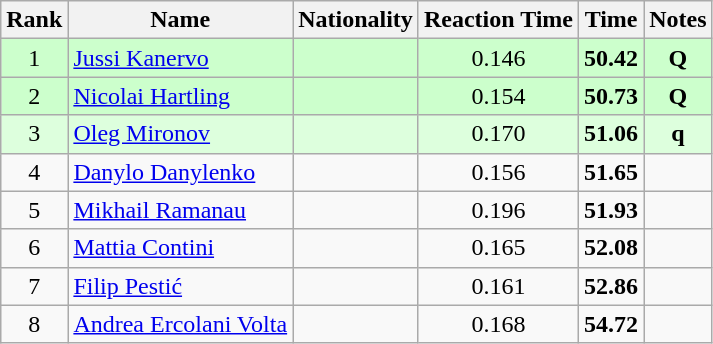<table class="wikitable sortable" style="text-align:center">
<tr>
<th>Rank</th>
<th>Name</th>
<th>Nationality</th>
<th>Reaction Time</th>
<th>Time</th>
<th>Notes</th>
</tr>
<tr bgcolor=ccffcc>
<td>1</td>
<td align=left><a href='#'>Jussi Kanervo</a></td>
<td align=left></td>
<td>0.146</td>
<td><strong>50.42</strong></td>
<td><strong>Q</strong></td>
</tr>
<tr bgcolor=ccffcc>
<td>2</td>
<td align=left><a href='#'>Nicolai Hartling</a></td>
<td align=left></td>
<td>0.154</td>
<td><strong>50.73</strong></td>
<td><strong>Q</strong></td>
</tr>
<tr bgcolor=ddffdd>
<td>3</td>
<td align=left><a href='#'>Oleg Mironov</a></td>
<td align=left></td>
<td>0.170</td>
<td><strong>51.06</strong></td>
<td><strong>q</strong></td>
</tr>
<tr>
<td>4</td>
<td align=left><a href='#'>Danylo Danylenko</a></td>
<td align=left></td>
<td>0.156</td>
<td><strong>51.65</strong></td>
<td></td>
</tr>
<tr>
<td>5</td>
<td align=left><a href='#'>Mikhail Ramanau</a></td>
<td align=left></td>
<td>0.196</td>
<td><strong>51.93</strong></td>
<td></td>
</tr>
<tr>
<td>6</td>
<td align=left><a href='#'>Mattia Contini</a></td>
<td align=left></td>
<td>0.165</td>
<td><strong>52.08</strong></td>
<td></td>
</tr>
<tr>
<td>7</td>
<td align=left><a href='#'>Filip Pestić</a></td>
<td align=left></td>
<td>0.161</td>
<td><strong>52.86</strong></td>
<td></td>
</tr>
<tr>
<td>8</td>
<td align=left><a href='#'>Andrea Ercolani Volta</a></td>
<td align=left></td>
<td>0.168</td>
<td><strong>54.72</strong></td>
<td></td>
</tr>
</table>
